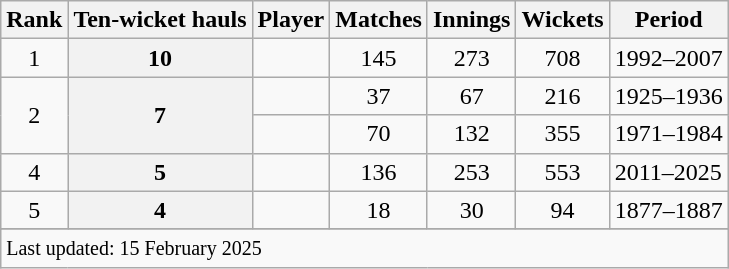<table class="wikitable plainrowheaders sortable">
<tr>
<th scope=col>Rank</th>
<th scope=col>Ten-wicket hauls</th>
<th scope=col>Player</th>
<th scope=col>Matches</th>
<th scope=col>Innings</th>
<th scope=col>Wickets</th>
<th scope=col>Period</th>
</tr>
<tr>
<td align=center>1</td>
<th scope=row style=text-align:center;>10</th>
<td></td>
<td align=center>145</td>
<td align=center>273</td>
<td align=center>708</td>
<td>1992–2007</td>
</tr>
<tr>
<td align=center rowspan=2>2</td>
<th scope=row style=text-align:center; rowspan=2>7</th>
<td></td>
<td align=center>37</td>
<td align=center>67</td>
<td align=center>216</td>
<td>1925–1936</td>
</tr>
<tr>
<td></td>
<td align=center>70</td>
<td align=center>132</td>
<td align=center>355</td>
<td>1971–1984</td>
</tr>
<tr>
<td align=center>4</td>
<th scope=row style=text-align:center;>5</th>
<td> </td>
<td align=center>136</td>
<td align=center>253</td>
<td align=center>553</td>
<td>2011–2025</td>
</tr>
<tr>
<td align=center>5</td>
<th scope=row style=text-align:center;>4</th>
<td></td>
<td align=center>18</td>
<td align=center>30</td>
<td align=center>94</td>
<td>1877–1887</td>
</tr>
<tr>
</tr>
<tr class=sortbottom>
<td colspan=7><small>Last updated: 15 February 2025</small></td>
</tr>
</table>
